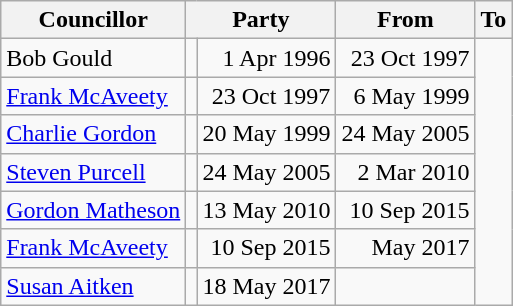<table class=wikitable>
<tr>
<th>Councillor</th>
<th colspan=2>Party</th>
<th>From</th>
<th>To</th>
</tr>
<tr>
<td>Bob Gould</td>
<td></td>
<td align=right>1 Apr 1996</td>
<td align=right>23 Oct 1997</td>
</tr>
<tr>
<td><a href='#'>Frank McAveety</a></td>
<td></td>
<td align=right>23 Oct 1997</td>
<td align=right>6 May 1999</td>
</tr>
<tr>
<td><a href='#'>Charlie Gordon</a></td>
<td></td>
<td align=right>20 May 1999</td>
<td align=right>24 May 2005</td>
</tr>
<tr>
<td><a href='#'>Steven Purcell</a></td>
<td></td>
<td align=right>24 May 2005</td>
<td align=right>2 Mar 2010</td>
</tr>
<tr>
<td><a href='#'>Gordon Matheson</a></td>
<td></td>
<td align=right>13 May 2010</td>
<td align=right>10 Sep 2015</td>
</tr>
<tr>
<td><a href='#'>Frank McAveety</a></td>
<td></td>
<td align=right>10 Sep 2015</td>
<td align=right>May 2017</td>
</tr>
<tr>
<td><a href='#'>Susan Aitken</a></td>
<td></td>
<td align=right>18 May 2017</td>
<td align=right></td>
</tr>
</table>
